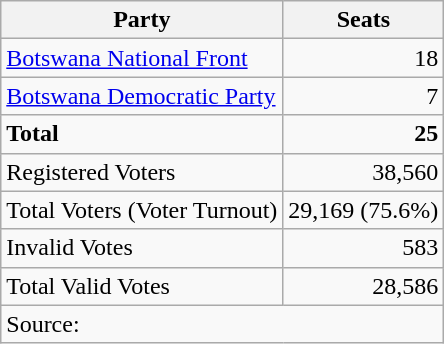<table class=wikitable style=text-align:right>
<tr>
<th>Party</th>
<th>Seats</th>
</tr>
<tr>
<td align=left><a href='#'>Botswana National Front</a></td>
<td>18</td>
</tr>
<tr>
<td align=left><a href='#'>Botswana Democratic Party</a></td>
<td>7</td>
</tr>
<tr>
<td align=left><strong>Total</strong></td>
<td><strong>25</strong></td>
</tr>
<tr>
<td align=left>Registered Voters</td>
<td>38,560</td>
</tr>
<tr>
<td align=left>Total Voters (Voter Turnout)</td>
<td>29,169 (75.6%)</td>
</tr>
<tr>
<td align=left>Invalid Votes</td>
<td>583</td>
</tr>
<tr>
<td align=left>Total Valid Votes</td>
<td>28,586</td>
</tr>
<tr>
<td colspan=4 align=left>Source: </td>
</tr>
</table>
